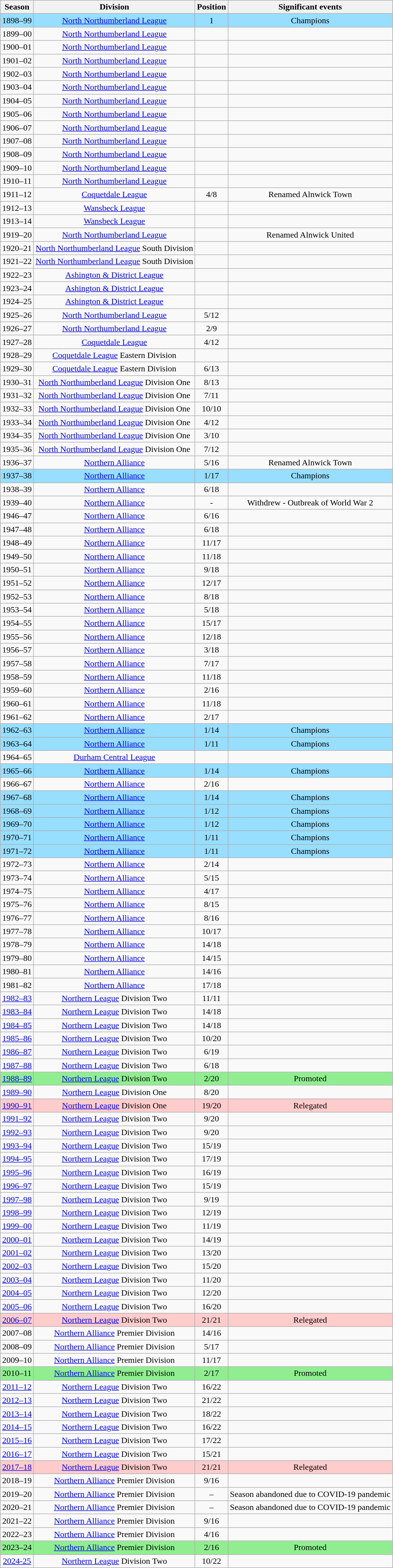<table class="wikitable collapsible autocollapse" style=text-align:center>
<tr>
<th>Season</th>
<th>Division</th>
<th>Position</th>
<th>Significant events</th>
</tr>
<tr style="background: #97DEFF;">
<td>1898–99</td>
<td><a href='#'>North Northumberland League</a></td>
<td>1</td>
<td>Champions</td>
</tr>
<tr>
<td>1899–00</td>
<td><a href='#'>North Northumberland League</a></td>
<td></td>
<td></td>
</tr>
<tr>
<td>1900–01</td>
<td><a href='#'>North Northumberland League</a></td>
<td></td>
<td></td>
</tr>
<tr>
<td>1901–02</td>
<td><a href='#'>North Northumberland League</a></td>
<td></td>
<td></td>
</tr>
<tr>
<td>1902–03</td>
<td><a href='#'>North Northumberland League</a></td>
<td></td>
<td></td>
</tr>
<tr>
<td>1903–04</td>
<td><a href='#'>North Northumberland League</a></td>
<td></td>
<td></td>
</tr>
<tr>
<td>1904–05</td>
<td><a href='#'>North Northumberland League</a></td>
<td></td>
<td></td>
</tr>
<tr>
<td>1905–06</td>
<td><a href='#'>North Northumberland League</a></td>
<td></td>
<td></td>
</tr>
<tr>
<td>1906–07</td>
<td><a href='#'>North Northumberland League</a></td>
<td></td>
<td></td>
</tr>
<tr>
<td>1907–08</td>
<td><a href='#'>North Northumberland League</a></td>
<td></td>
<td></td>
</tr>
<tr>
<td>1908–09</td>
<td><a href='#'>North Northumberland League</a></td>
<td></td>
<td></td>
</tr>
<tr>
<td>1909–10</td>
<td><a href='#'>North Northumberland League</a></td>
<td></td>
<td></td>
</tr>
<tr>
<td>1910–11</td>
<td><a href='#'>North Northumberland League</a></td>
<td></td>
<td></td>
</tr>
<tr>
<td>1911–12</td>
<td><a href='#'>Coquetdale League</a></td>
<td>4/8</td>
<td>Renamed Alnwick Town</td>
</tr>
<tr>
<td>1912–13</td>
<td><a href='#'>Wansbeck League</a></td>
<td></td>
<td></td>
</tr>
<tr>
<td>1913–14</td>
<td><a href='#'>Wansbeck League</a></td>
<td></td>
<td></td>
</tr>
<tr>
<td>1919–20</td>
<td><a href='#'>North Northumberland League</a></td>
<td></td>
<td>Renamed Alnwick United</td>
</tr>
<tr>
<td>1920–21</td>
<td><a href='#'>North Northumberland League</a> South Division</td>
<td></td>
<td></td>
</tr>
<tr>
<td>1921–22</td>
<td><a href='#'>North Northumberland League</a> South Division</td>
<td></td>
<td></td>
</tr>
<tr>
<td>1922–23</td>
<td><a href='#'>Ashington & District League</a></td>
<td></td>
<td></td>
</tr>
<tr>
<td>1923–24</td>
<td><a href='#'>Ashington & District League</a></td>
<td></td>
<td></td>
</tr>
<tr>
<td>1924–25</td>
<td><a href='#'>Ashington & District League</a></td>
<td></td>
<td></td>
</tr>
<tr>
<td>1925–26</td>
<td><a href='#'>North Northumberland League</a></td>
<td>5/12</td>
<td></td>
</tr>
<tr>
<td>1926–27</td>
<td><a href='#'>North Northumberland League</a></td>
<td>2/9</td>
<td></td>
</tr>
<tr>
<td>1927–28</td>
<td><a href='#'>Coquetdale League</a></td>
<td>4/12</td>
<td></td>
</tr>
<tr>
<td>1928–29</td>
<td><a href='#'>Coquetdale League</a> Eastern Division</td>
<td></td>
<td></td>
</tr>
<tr>
<td>1929–30</td>
<td><a href='#'>Coquetdale League</a> Eastern Division</td>
<td>6/13</td>
<td></td>
</tr>
<tr>
<td>1930–31</td>
<td><a href='#'>North Northumberland League</a> Division One</td>
<td>8/13</td>
<td></td>
</tr>
<tr>
<td>1931–32</td>
<td><a href='#'>North Northumberland League</a> Division One</td>
<td>7/11</td>
<td></td>
</tr>
<tr>
<td>1932–33</td>
<td><a href='#'>North Northumberland League</a> Division One</td>
<td>10/10</td>
<td></td>
</tr>
<tr>
<td>1933–34</td>
<td><a href='#'>North Northumberland League</a> Division One</td>
<td>4/12</td>
<td></td>
</tr>
<tr>
<td>1934–35</td>
<td><a href='#'>North Northumberland League</a> Division One</td>
<td>3/10</td>
<td></td>
</tr>
<tr>
<td>1935–36</td>
<td><a href='#'>North Northumberland League</a> Division One</td>
<td>7/12</td>
<td></td>
</tr>
<tr>
<td>1936–37</td>
<td><a href='#'>Northern Alliance</a></td>
<td>5/16</td>
<td>Renamed Alnwick Town</td>
</tr>
<tr style="background: #97DEFF">
<td>1937–38</td>
<td><a href='#'>Northern Alliance</a></td>
<td>1/17</td>
<td>Champions</td>
</tr>
<tr>
<td>1938–39</td>
<td><a href='#'>Northern Alliance</a></td>
<td>6/18</td>
<td></td>
</tr>
<tr>
<td>1939–40</td>
<td><a href='#'>Northern Alliance</a></td>
<td>-</td>
<td>Withdrew - Outbreak of World War 2</td>
</tr>
<tr>
<td>1946–47</td>
<td><a href='#'>Northern Alliance</a></td>
<td>6/16</td>
<td></td>
</tr>
<tr>
<td>1947–48</td>
<td><a href='#'>Northern Alliance</a></td>
<td>6/18</td>
<td></td>
</tr>
<tr>
<td>1948–49</td>
<td><a href='#'>Northern Alliance</a></td>
<td>11/17</td>
<td></td>
</tr>
<tr>
<td>1949–50</td>
<td><a href='#'>Northern Alliance</a></td>
<td>11/18</td>
<td></td>
</tr>
<tr>
<td>1950–51</td>
<td><a href='#'>Northern Alliance</a></td>
<td>9/18</td>
<td></td>
</tr>
<tr>
<td>1951–52</td>
<td><a href='#'>Northern Alliance</a></td>
<td>12/17</td>
<td></td>
</tr>
<tr>
<td>1952–53</td>
<td><a href='#'>Northern Alliance</a></td>
<td>8/18</td>
<td></td>
</tr>
<tr>
<td>1953–54</td>
<td><a href='#'>Northern Alliance</a></td>
<td>5/18</td>
<td></td>
</tr>
<tr>
<td>1954–55</td>
<td><a href='#'>Northern Alliance</a></td>
<td>15/17</td>
<td></td>
</tr>
<tr>
<td>1955–56</td>
<td><a href='#'>Northern Alliance</a></td>
<td>12/18</td>
<td></td>
</tr>
<tr>
<td>1956–57</td>
<td><a href='#'>Northern Alliance</a></td>
<td>3/18</td>
<td></td>
</tr>
<tr>
<td>1957–58</td>
<td><a href='#'>Northern Alliance</a></td>
<td>7/17</td>
<td></td>
</tr>
<tr>
<td>1958–59</td>
<td><a href='#'>Northern Alliance</a></td>
<td>11/18</td>
<td></td>
</tr>
<tr>
<td>1959–60</td>
<td><a href='#'>Northern Alliance</a></td>
<td>2/16</td>
<td></td>
</tr>
<tr>
<td>1960–61</td>
<td><a href='#'>Northern Alliance</a></td>
<td>11/18</td>
<td></td>
</tr>
<tr>
<td>1961–62</td>
<td><a href='#'>Northern Alliance</a></td>
<td>2/17</td>
<td></td>
</tr>
<tr style="background: #97DEFF">
<td>1962–63</td>
<td><a href='#'>Northern Alliance</a></td>
<td>1/14</td>
<td>Champions</td>
</tr>
<tr style="background: #97DEFF">
<td>1963–64</td>
<td><a href='#'>Northern Alliance</a></td>
<td>1/11</td>
<td>Champions</td>
</tr>
<tr>
<td>1964–65</td>
<td><a href='#'>Durham Central League</a></td>
<td></td>
<td></td>
</tr>
<tr style="background: #97DEFF">
<td>1965–66</td>
<td><a href='#'>Northern Alliance</a></td>
<td>1/14</td>
<td>Champions</td>
</tr>
<tr>
<td>1966–67</td>
<td><a href='#'>Northern Alliance</a></td>
<td>2/16</td>
<td></td>
</tr>
<tr style="background: #97DEFF">
<td>1967–68</td>
<td><a href='#'>Northern Alliance</a></td>
<td>1/14</td>
<td>Champions</td>
</tr>
<tr style="background: #97DEFF">
<td>1968–69</td>
<td><a href='#'>Northern Alliance</a></td>
<td>1/12</td>
<td>Champions</td>
</tr>
<tr style="background: #97DEFF">
<td>1969–70</td>
<td><a href='#'>Northern Alliance</a></td>
<td>1/12</td>
<td>Champions</td>
</tr>
<tr style="background: #97DEFF">
<td>1970–71</td>
<td><a href='#'>Northern Alliance</a></td>
<td>1/11</td>
<td>Champions</td>
</tr>
<tr style="background: #97DEFF">
<td>1971–72</td>
<td><a href='#'>Northern Alliance</a></td>
<td>1/11</td>
<td>Champions</td>
</tr>
<tr>
<td>1972–73</td>
<td><a href='#'>Northern Alliance</a></td>
<td>2/14</td>
<td></td>
</tr>
<tr>
<td>1973–74</td>
<td><a href='#'>Northern Alliance</a></td>
<td>5/15</td>
<td></td>
</tr>
<tr>
<td>1974–75</td>
<td><a href='#'>Northern Alliance</a></td>
<td>4/17</td>
<td></td>
</tr>
<tr>
<td>1975–76</td>
<td><a href='#'>Northern Alliance</a></td>
<td>8/15</td>
<td></td>
</tr>
<tr>
<td>1976–77</td>
<td><a href='#'>Northern Alliance</a></td>
<td>8/16</td>
<td></td>
</tr>
<tr>
<td>1977–78</td>
<td><a href='#'>Northern Alliance</a></td>
<td>10/17</td>
<td></td>
</tr>
<tr>
<td>1978–79</td>
<td><a href='#'>Northern Alliance</a></td>
<td>14/18</td>
<td></td>
</tr>
<tr>
<td>1979–80</td>
<td><a href='#'>Northern Alliance</a></td>
<td>14/15</td>
<td></td>
</tr>
<tr>
<td>1980–81</td>
<td><a href='#'>Northern Alliance</a></td>
<td>14/16</td>
<td></td>
</tr>
<tr>
<td>1981–82</td>
<td><a href='#'>Northern Alliance</a></td>
<td>17/18</td>
<td></td>
</tr>
<tr>
<td><a href='#'>1982–83</a></td>
<td><a href='#'>Northern League</a> Division Two</td>
<td>11/11</td>
<td></td>
</tr>
<tr>
<td><a href='#'>1983–84</a></td>
<td><a href='#'>Northern League</a> Division Two</td>
<td>14/18</td>
<td></td>
</tr>
<tr>
<td><a href='#'>1984–85</a></td>
<td><a href='#'>Northern League</a> Division Two</td>
<td>14/18</td>
<td></td>
</tr>
<tr>
<td><a href='#'>1985–86</a></td>
<td><a href='#'>Northern League</a> Division Two</td>
<td>10/20</td>
<td></td>
</tr>
<tr>
<td><a href='#'>1986–87</a></td>
<td><a href='#'>Northern League</a> Division Two</td>
<td>6/19</td>
<td></td>
</tr>
<tr>
<td><a href='#'>1987–88</a></td>
<td><a href='#'>Northern League</a> Division Two</td>
<td>6/18</td>
<td></td>
</tr>
<tr style=background:#90EE90>
<td><a href='#'>1988–89</a></td>
<td><a href='#'>Northern League</a> Division Two</td>
<td>2/20</td>
<td>Promoted</td>
</tr>
<tr>
<td><a href='#'>1989–90</a></td>
<td><a href='#'>Northern League</a> Division One</td>
<td>8/20</td>
<td></td>
</tr>
<tr style=background:#ffcccc>
<td><a href='#'>1990–91</a></td>
<td><a href='#'>Northern League</a> Division One</td>
<td>19/20</td>
<td>Relegated</td>
</tr>
<tr>
<td><a href='#'>1991–92</a></td>
<td><a href='#'>Northern League</a> Division Two</td>
<td>9/20</td>
<td></td>
</tr>
<tr>
<td><a href='#'>1992–93</a></td>
<td><a href='#'>Northern League</a> Division Two</td>
<td>9/20</td>
<td></td>
</tr>
<tr>
<td><a href='#'>1993–94</a></td>
<td><a href='#'>Northern League</a> Division Two</td>
<td>15/19</td>
<td></td>
</tr>
<tr>
<td><a href='#'>1994–95</a></td>
<td><a href='#'>Northern League</a> Division Two</td>
<td>17/19</td>
<td></td>
</tr>
<tr>
<td><a href='#'>1995–96</a></td>
<td><a href='#'>Northern League</a> Division Two</td>
<td>16/19</td>
<td></td>
</tr>
<tr>
<td><a href='#'>1996–97</a></td>
<td><a href='#'>Northern League</a> Division Two</td>
<td>15/19</td>
<td></td>
</tr>
<tr>
<td><a href='#'>1997–98</a></td>
<td><a href='#'>Northern League</a> Division Two</td>
<td>9/19</td>
<td></td>
</tr>
<tr>
<td><a href='#'>1998–99</a></td>
<td><a href='#'>Northern League</a> Division Two</td>
<td>12/19</td>
<td></td>
</tr>
<tr>
<td><a href='#'>1999–00</a></td>
<td><a href='#'>Northern League</a> Division Two</td>
<td>11/19</td>
<td></td>
</tr>
<tr>
<td><a href='#'>2000–01</a></td>
<td><a href='#'>Northern League</a> Division Two</td>
<td>14/19</td>
<td></td>
</tr>
<tr>
<td><a href='#'>2001–02</a></td>
<td><a href='#'>Northern League</a> Division Two</td>
<td>13/20</td>
<td></td>
</tr>
<tr>
<td><a href='#'>2002–03</a></td>
<td><a href='#'>Northern League</a> Division Two</td>
<td>15/20</td>
<td></td>
</tr>
<tr>
<td><a href='#'>2003–04</a></td>
<td><a href='#'>Northern League</a> Division Two</td>
<td>11/20</td>
<td></td>
</tr>
<tr>
<td><a href='#'>2004–05</a></td>
<td><a href='#'>Northern League</a> Division Two</td>
<td>12/20</td>
<td></td>
</tr>
<tr>
<td><a href='#'>2005–06</a></td>
<td><a href='#'>Northern League</a> Division Two</td>
<td>16/20</td>
<td></td>
</tr>
<tr style=background:#ffcccc>
<td><a href='#'>2006–07</a></td>
<td><a href='#'>Northern League</a> Division Two</td>
<td>21/21</td>
<td>Relegated</td>
</tr>
<tr>
<td>2007–08</td>
<td><a href='#'>Northern Alliance</a> Premier Division</td>
<td>14/16</td>
<td></td>
</tr>
<tr>
<td>2008–09</td>
<td><a href='#'>Northern Alliance</a> Premier Division</td>
<td>5/17</td>
<td></td>
</tr>
<tr>
<td>2009–10</td>
<td><a href='#'>Northern Alliance</a> Premier Division</td>
<td>11/17</td>
<td></td>
</tr>
<tr style=background:#90EE90>
<td>2010–11</td>
<td><a href='#'>Northern Alliance</a> Premier Division</td>
<td>2/17</td>
<td>Promoted</td>
</tr>
<tr>
<td><a href='#'>2011–12</a></td>
<td><a href='#'>Northern League</a> Division Two</td>
<td>16/22</td>
<td></td>
</tr>
<tr>
<td><a href='#'>2012–13</a></td>
<td><a href='#'>Northern League</a> Division Two</td>
<td>21/22</td>
<td></td>
</tr>
<tr>
<td><a href='#'>2013–14</a></td>
<td><a href='#'>Northern League</a> Division Two</td>
<td>18/22</td>
<td></td>
</tr>
<tr>
<td><a href='#'>2014–15</a></td>
<td><a href='#'>Northern League</a> Division Two</td>
<td>16/22</td>
<td></td>
</tr>
<tr>
<td><a href='#'>2015–16</a></td>
<td><a href='#'>Northern League</a> Division Two</td>
<td>17/22</td>
<td></td>
</tr>
<tr>
<td><a href='#'>2016–17</a></td>
<td><a href='#'>Northern League</a> Division Two</td>
<td>15/21</td>
<td></td>
</tr>
<tr style=background:#ffcccc>
<td><a href='#'>2017–18</a></td>
<td><a href='#'>Northern League</a> Division Two</td>
<td>21/21</td>
<td>Relegated</td>
</tr>
<tr>
<td>2018–19</td>
<td><a href='#'>Northern Alliance</a> Premier Division</td>
<td>9/16</td>
<td></td>
</tr>
<tr>
<td>2019–20</td>
<td><a href='#'>Northern Alliance</a> Premier Division</td>
<td>–</td>
<td>Season abandoned due to COVID-19 pandemic</td>
</tr>
<tr>
<td>2020–21</td>
<td><a href='#'>Northern Alliance</a> Premier Division</td>
<td>–</td>
<td>Season abandoned due to COVID-19 pandemic</td>
</tr>
<tr>
<td>2021–22</td>
<td><a href='#'>Northern Alliance</a> Premier Division</td>
<td>9/16</td>
<td></td>
</tr>
<tr>
<td>2022–23</td>
<td><a href='#'>Northern Alliance</a> Premier Division</td>
<td>4/16</td>
<td></td>
</tr>
<tr style=background:#90EE90>
<td>2023–24</td>
<td><a href='#'>Northern Alliance</a> Premier Division</td>
<td>2/16</td>
<td>Promoted</td>
</tr>
<tr>
<td><a href='#'>2024-25</a></td>
<td><a href='#'>Northern League</a> Division Two</td>
<td>10/22</td>
<td></td>
</tr>
</table>
